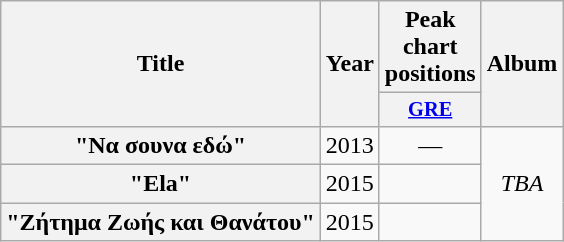<table class="wikitable plainrowheaders" style="text-align:center;">
<tr>
<th scope="col" rowspan="2">Title</th>
<th scope="col" rowspan="2">Year</th>
<th scope="col" colspan="1">Peak chart positions</th>
<th scope="col" rowspan="2">Album</th>
</tr>
<tr>
<th scope="col" style="width:3em;font-size:85%;"><a href='#'>GRE</a></th>
</tr>
<tr>
<th scope="row">"Να σουνα εδώ"</th>
<td>2013</td>
<td>—</td>
<td rowspan="3"><em>TBA</em></td>
</tr>
<tr>
<th scope="row">"Ela"</th>
<td>2015</td>
<td></td>
</tr>
<tr>
<th scope="row">"Ζήτημα Ζωής και Θανάτου"</th>
<td>2015</td>
<td></td>
</tr>
</table>
